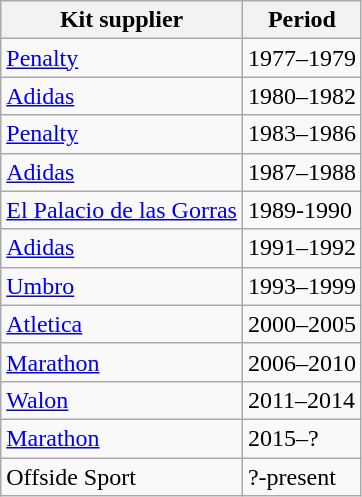<table class="wikitable">
<tr>
<th>Kit supplier</th>
<th>Period</th>
</tr>
<tr>
<td> <a href='#'>Penalty</a></td>
<td>1977–1979</td>
</tr>
<tr>
<td> <a href='#'>Adidas</a></td>
<td>1980–1982</td>
</tr>
<tr>
<td> <a href='#'>Penalty</a></td>
<td>1983–1986</td>
</tr>
<tr>
<td> <a href='#'>Adidas</a></td>
<td>1987–1988</td>
</tr>
<tr>
<td> <a href='#'>El Palacio de las Gorras</a></td>
<td>1989-1990</td>
</tr>
<tr>
<td> <a href='#'>Adidas</a></td>
<td>1991–1992</td>
</tr>
<tr>
<td> <a href='#'>Umbro</a></td>
<td>1993–1999</td>
</tr>
<tr>
<td> <a href='#'>Atletica</a></td>
<td>2000–2005</td>
</tr>
<tr>
<td> <a href='#'>Marathon</a></td>
<td>2006–2010</td>
</tr>
<tr>
<td> <a href='#'>Walon</a></td>
<td>2011–2014</td>
</tr>
<tr>
<td> <a href='#'>Marathon</a></td>
<td>2015–?</td>
</tr>
<tr>
<td> Offside Sport</td>
<td>?-present</td>
</tr>
</table>
